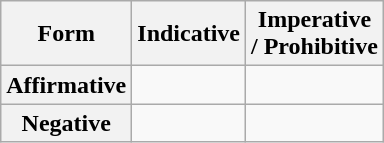<table class="wikitable">
<tr>
<th>Form</th>
<th>Indicative</th>
<th>Imperative<br>/ Prohibitive</th>
</tr>
<tr>
<th>Affirmative</th>
<td> </td>
<td> </td>
</tr>
<tr>
<th>Negative</th>
<td> </td>
<td> </td>
</tr>
</table>
